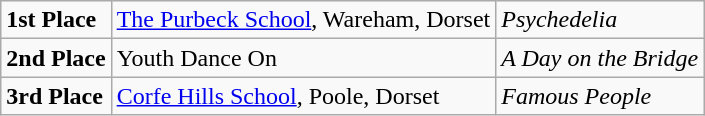<table class="wikitable">
<tr>
<td><strong>1st Place</strong></td>
<td><a href='#'>The Purbeck School</a>, Wareham, Dorset</td>
<td><em>Psychedelia</em></td>
</tr>
<tr>
<td><strong>2nd Place</strong></td>
<td>Youth Dance On</td>
<td><em>A Day on the Bridge</em></td>
</tr>
<tr>
<td><strong>3rd Place</strong></td>
<td><a href='#'>Corfe Hills School</a>, Poole, Dorset</td>
<td><em>Famous People</em></td>
</tr>
</table>
